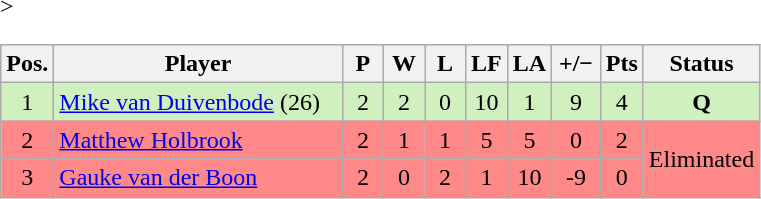<table class="wikitable" style="text-align:center; margin: 1em auto 1em auto, align:left">
<tr>
<th width=20>Pos.</th>
<th width=185>Player</th>
<th width=20>P</th>
<th width=20>W</th>
<th width=20>L</th>
<th width=20>LF</th>
<th width=20>LA</th>
<th width=25>+/−</th>
<th width=20>Pts</th>
<th width=70>Status</th>
</tr>
<tr style="background:#D0F0C0;" -->>
<td>1</td>
<td align=left> <a href='#'>Mike van Duivenbode</a> (26)</td>
<td>2</td>
<td>2</td>
<td>0</td>
<td>10</td>
<td>1</td>
<td>9</td>
<td>4</td>
<td rowspan=1><strong>Q</strong></td>
</tr>
<tr style="background:#FF8888; -->">
<td>2</td>
<td align=left> <a href='#'>Matthew Holbrook</a></td>
<td>2</td>
<td>1</td>
<td>1</td>
<td>5</td>
<td>5</td>
<td>0</td>
<td>2</td>
<td rowspan=2>Eliminated</td>
</tr>
<tr style="background:#FF8888; -->">
<td>3</td>
<td align=left> <a href='#'>Gauke van der Boon</a></td>
<td>2</td>
<td>0</td>
<td>2</td>
<td>1</td>
<td>10</td>
<td>-9</td>
<td>0</td>
</tr>
</table>
